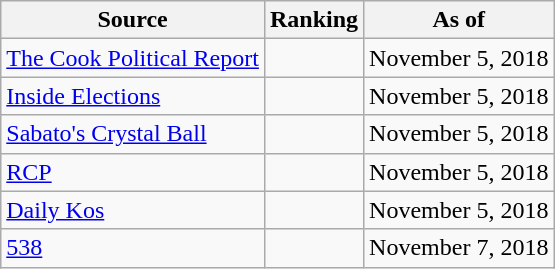<table class="wikitable" style="text-align:center">
<tr>
<th>Source</th>
<th>Ranking</th>
<th>As of</th>
</tr>
<tr>
<td align=left><a href='#'>The Cook Political Report</a></td>
<td></td>
<td>November 5, 2018</td>
</tr>
<tr>
<td align=left><a href='#'>Inside Elections</a></td>
<td></td>
<td>November 5, 2018</td>
</tr>
<tr>
<td align=left><a href='#'>Sabato's Crystal Ball</a></td>
<td></td>
<td>November 5, 2018</td>
</tr>
<tr>
<td align="left"><a href='#'>RCP</a></td>
<td></td>
<td>November 5, 2018</td>
</tr>
<tr>
<td align="left"><a href='#'>Daily Kos</a></td>
<td></td>
<td>November 5, 2018</td>
</tr>
<tr>
<td align="left"><a href='#'>538</a></td>
<td></td>
<td>November 7, 2018</td>
</tr>
</table>
